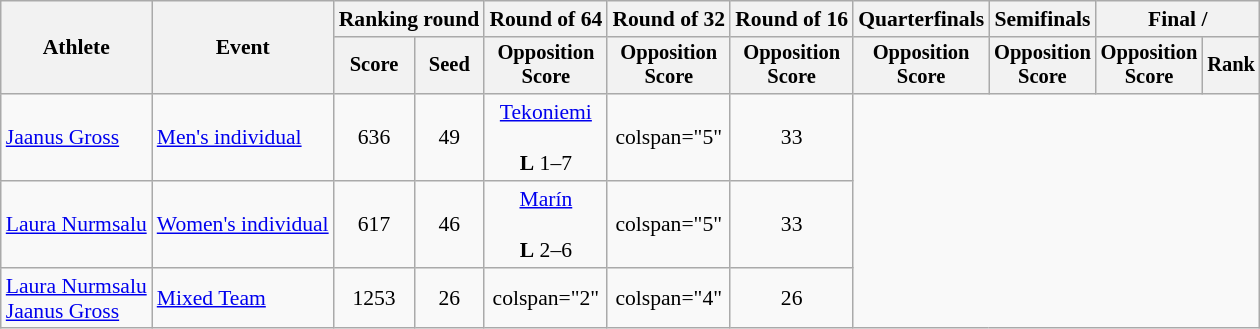<table class="wikitable" style="font-size:90%">
<tr>
<th rowspan=2>Athlete</th>
<th rowspan=2>Event</th>
<th colspan=2>Ranking round</th>
<th>Round of 64</th>
<th>Round of 32</th>
<th>Round of 16</th>
<th>Quarterfinals</th>
<th>Semifinals</th>
<th colspan=2>Final / </th>
</tr>
<tr style="font-size:95%">
<th>Score</th>
<th>Seed</th>
<th>Opposition<br>Score</th>
<th>Opposition<br>Score</th>
<th>Opposition<br>Score</th>
<th>Opposition<br>Score</th>
<th>Opposition<br>Score</th>
<th>Opposition<br>Score</th>
<th>Rank</th>
</tr>
<tr align=center>
<td align=left><a href='#'>Jaanus Gross</a></td>
<td align=left><a href='#'>Men's individual</a></td>
<td>636</td>
<td>49</td>
<td><a href='#'>Tekoniemi</a><br><br> <strong>L</strong> 1–7</td>
<td>colspan="5" </td>
<td>33</td>
</tr>
<tr align=center>
<td align=left><a href='#'>Laura Nurmsalu</a></td>
<td align=left><a href='#'>Women's individual</a></td>
<td>617</td>
<td>46</td>
<td><a href='#'>Marín</a><br><br> <strong>L</strong> 2–6</td>
<td>colspan="5" </td>
<td>33</td>
</tr>
<tr align=center>
<td align=left><a href='#'>Laura Nurmsalu</a><br><a href='#'>Jaanus Gross</a></td>
<td align=left><a href='#'>Mixed Team</a></td>
<td>1253</td>
<td>26</td>
<td>colspan="2" </td>
<td>colspan="4" </td>
<td>26</td>
</tr>
</table>
